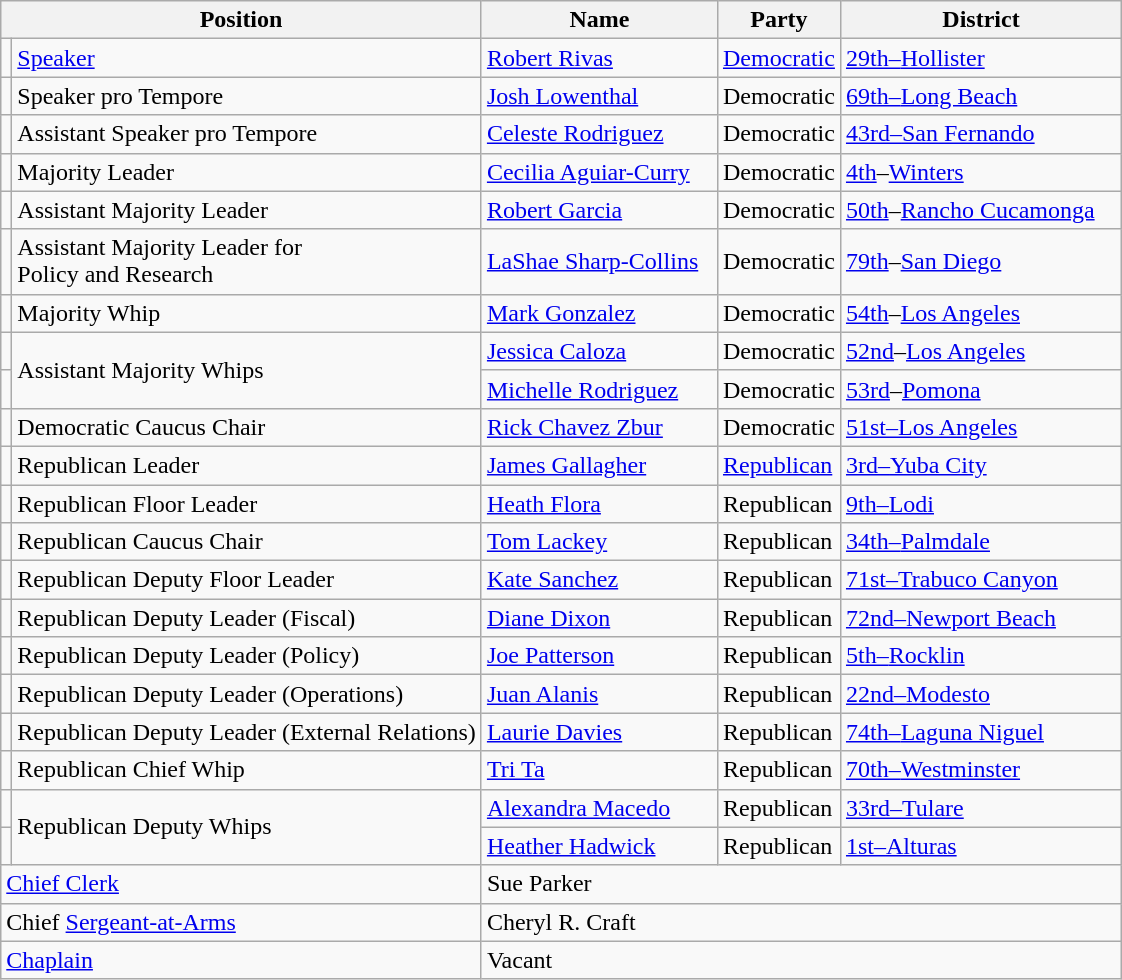<table class="wikitable" style="font-size:100%">
<tr>
<th scope="col" colspan="2" width="220">Position</th>
<th scope="col" width="150">Name</th>
<th scope="col" width="70">Party</th>
<th scope="col" width="180">District</th>
</tr>
<tr>
<td></td>
<td><a href='#'>Speaker</a></td>
<td><a href='#'>Robert Rivas</a></td>
<td><a href='#'>Democratic</a></td>
<td><a href='#'>29th–</a><a href='#'>Hollister</a></td>
</tr>
<tr>
<td></td>
<td>Speaker pro Tempore</td>
<td><a href='#'>Josh Lowenthal</a></td>
<td>Democratic</td>
<td><a href='#'>69th–</a><a href='#'>Long Beach</a></td>
</tr>
<tr>
<td></td>
<td>Assistant Speaker pro Tempore</td>
<td><a href='#'>Celeste Rodriguez</a></td>
<td>Democratic</td>
<td><a href='#'>43rd–</a><a href='#'>San Fernando</a></td>
</tr>
<tr>
<td></td>
<td>Majority Leader</td>
<td><a href='#'>Cecilia Aguiar-Curry</a></td>
<td>Democratic</td>
<td><a href='#'>4th</a>–<a href='#'>Winters</a></td>
</tr>
<tr>
<td></td>
<td>Assistant Majority Leader</td>
<td><a href='#'>Robert Garcia</a></td>
<td>Democratic</td>
<td><a href='#'>50th</a>–<a href='#'>Rancho Cucamonga</a></td>
</tr>
<tr>
<td></td>
<td>Assistant Majority Leader for <br>Policy and Research</td>
<td><a href='#'>LaShae Sharp-Collins</a></td>
<td>Democratic</td>
<td><a href='#'>79th</a>–<a href='#'>San Diego</a></td>
</tr>
<tr>
<td></td>
<td>Majority Whip</td>
<td><a href='#'>Mark Gonzalez</a></td>
<td>Democratic</td>
<td><a href='#'>54th</a>–<a href='#'>Los Angeles</a></td>
</tr>
<tr>
<td></td>
<td rowspan="2">Assistant Majority Whips</td>
<td><a href='#'>Jessica Caloza</a></td>
<td>Democratic</td>
<td><a href='#'>52nd</a>–<a href='#'>Los Angeles</a></td>
</tr>
<tr>
<td></td>
<td><a href='#'>Michelle Rodriguez</a></td>
<td>Democratic</td>
<td><a href='#'>53rd</a>–<a href='#'>Pomona</a></td>
</tr>
<tr>
<td></td>
<td>Democratic Caucus Chair</td>
<td><a href='#'>Rick Chavez Zbur</a></td>
<td>Democratic</td>
<td><a href='#'>51st–Los Angeles</a></td>
</tr>
<tr>
<td></td>
<td>Republican Leader</td>
<td><a href='#'>James Gallagher</a></td>
<td><a href='#'>Republican</a></td>
<td><a href='#'>3rd–</a><a href='#'>Yuba City</a></td>
</tr>
<tr>
<td></td>
<td>Republican Floor Leader</td>
<td><a href='#'>Heath Flora</a></td>
<td>Republican</td>
<td><a href='#'>9th–</a><a href='#'>Lodi</a></td>
</tr>
<tr>
<td></td>
<td>Republican Caucus Chair</td>
<td><a href='#'>Tom Lackey</a></td>
<td>Republican</td>
<td><a href='#'>34th–</a><a href='#'>Palmdale</a></td>
</tr>
<tr>
<td></td>
<td>Republican Deputy Floor Leader</td>
<td><a href='#'>Kate Sanchez</a></td>
<td>Republican</td>
<td><a href='#'>71st–</a><a href='#'>Trabuco Canyon</a></td>
</tr>
<tr>
<td></td>
<td>Republican Deputy Leader (Fiscal)</td>
<td><a href='#'>Diane Dixon</a></td>
<td>Republican</td>
<td><a href='#'>72nd–</a><a href='#'>Newport Beach</a></td>
</tr>
<tr>
<td></td>
<td>Republican Deputy Leader (Policy)</td>
<td><a href='#'>Joe Patterson</a></td>
<td>Republican</td>
<td><a href='#'>5th–</a><a href='#'>Rocklin</a></td>
</tr>
<tr>
<td></td>
<td>Republican Deputy Leader (Operations)</td>
<td><a href='#'>Juan Alanis</a></td>
<td>Republican</td>
<td><a href='#'>22nd–</a><a href='#'>Modesto</a></td>
</tr>
<tr>
<td></td>
<td>Republican Deputy Leader (External Relations)</td>
<td><a href='#'>Laurie Davies</a></td>
<td>Republican</td>
<td><a href='#'>74th–</a><a href='#'>Laguna Niguel</a></td>
</tr>
<tr>
<td></td>
<td>Republican Chief Whip</td>
<td><a href='#'>Tri Ta</a></td>
<td>Republican</td>
<td><a href='#'>70th–</a><a href='#'>Westminster</a></td>
</tr>
<tr>
<td></td>
<td rowspan="2">Republican Deputy Whips</td>
<td><a href='#'>Alexandra Macedo</a></td>
<td>Republican</td>
<td><a href='#'>33rd–</a><a href='#'>Tulare</a></td>
</tr>
<tr>
<td></td>
<td><a href='#'>Heather Hadwick</a></td>
<td>Republican</td>
<td><a href='#'>1st–</a><a href='#'>Alturas</a></td>
</tr>
<tr>
<td scope="row" colspan="2"><a href='#'>Chief Clerk</a></td>
<td colspan="3">Sue Parker</td>
</tr>
<tr>
<td scope="row" colspan="2">Chief <a href='#'>Sergeant-at-Arms</a></td>
<td colspan="3">Cheryl R. Craft</td>
</tr>
<tr>
<td scope="row" colspan="2"><a href='#'>Chaplain</a></td>
<td colspan="3">Vacant</td>
</tr>
</table>
